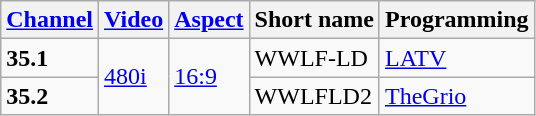<table class="wikitable">
<tr>
<th><a href='#'>Channel</a></th>
<th><a href='#'>Video</a></th>
<th><a href='#'>Aspect</a></th>
<th>Short name</th>
<th>Programming</th>
</tr>
<tr>
<td><strong>35.1</strong></td>
<td rowspan="2"><a href='#'>480i</a></td>
<td rowspan="2"><a href='#'>16:9</a></td>
<td>WWLF-LD</td>
<td><a href='#'>LATV</a></td>
</tr>
<tr>
<td><strong>35.2</strong></td>
<td>WWLFLD2</td>
<td><a href='#'>TheGrio</a></td>
</tr>
</table>
